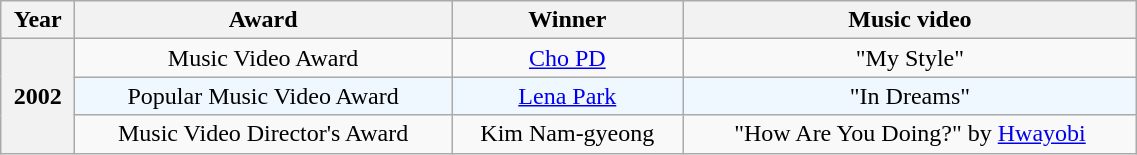<table class="wikitable plainrowheaders" style="text-align: center; width: 60%;">
<tr>
<th scope="col">Year</th>
<th scope="col">Award</th>
<th scope="col">Winner</th>
<th scope="col">Music video</th>
</tr>
<tr>
<th scope="row" style="text-align:center;" rowspan="3">2002</th>
<td>Music Video Award</td>
<td><a href='#'>Cho PD</a></td>
<td>"My Style"</td>
</tr>
<tr style="background:#F0F8FF">
<td>Popular Music Video Award</td>
<td><a href='#'>Lena Park</a></td>
<td>"In Dreams"</td>
</tr>
<tr>
<td>Music Video Director's Award</td>
<td>Kim Nam-gyeong</td>
<td>"How Are You Doing?" by <a href='#'>Hwayobi</a></td>
</tr>
</table>
